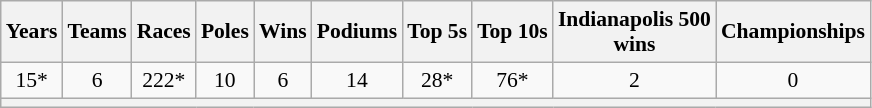<table class="wikitable" style="text-align:center; font-size:90%">
<tr>
<th>Years</th>
<th>Teams</th>
<th>Races</th>
<th>Poles</th>
<th>Wins</th>
<th>Podiums</th>
<th>Top 5s</th>
<th>Top 10s</th>
<th>Indianapolis 500<br> wins</th>
<th>Championships</th>
</tr>
<tr>
<td>15*</td>
<td>6</td>
<td>222*</td>
<td>10</td>
<td>6</td>
<td>14</td>
<td>28*</td>
<td>76*</td>
<td>2</td>
<td>0</td>
</tr>
<tr>
<th colspan="10"></th>
</tr>
</table>
